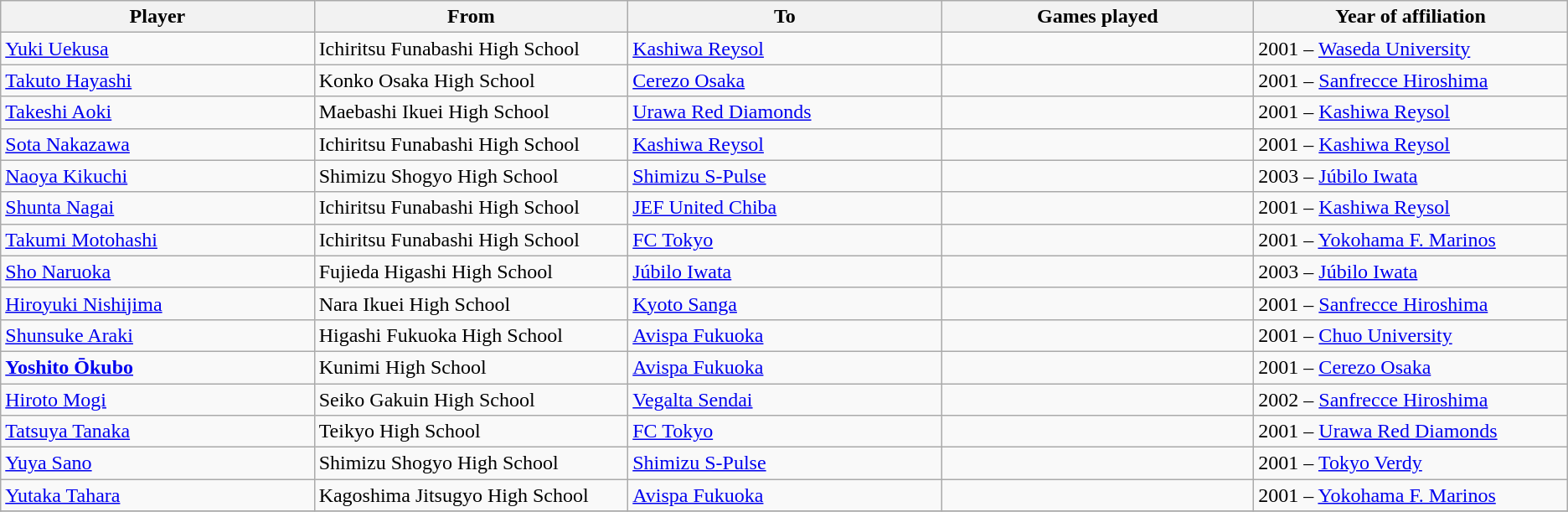<table class="wikitable sortable mw-collapsible" style="text-align:left;">
<tr>
<th width=250px>Player</th>
<th width=250px>From</th>
<th width=250px>To</th>
<th width=250px>Games played</th>
<th width=250px>Year of affiliation</th>
</tr>
<tr>
<td><a href='#'>Yuki Uekusa</a></td>
<td>Ichiritsu Funabashi High School</td>
<td><a href='#'>Kashiwa Reysol</a></td>
<td></td>
<td>2001 – <a href='#'>Waseda University</a></td>
</tr>
<tr>
<td><a href='#'>Takuto Hayashi</a></td>
<td>Konko Osaka High School</td>
<td><a href='#'>Cerezo Osaka</a></td>
<td></td>
<td>2001 – <a href='#'>Sanfrecce Hiroshima</a></td>
</tr>
<tr>
<td><a href='#'>Takeshi Aoki</a></td>
<td>Maebashi Ikuei High School</td>
<td><a href='#'>Urawa Red Diamonds</a></td>
<td></td>
<td>2001 – <a href='#'>Kashiwa Reysol</a></td>
</tr>
<tr>
<td><a href='#'>Sota Nakazawa</a></td>
<td>Ichiritsu Funabashi High School</td>
<td><a href='#'>Kashiwa Reysol</a></td>
<td></td>
<td>2001 – <a href='#'>Kashiwa Reysol</a></td>
</tr>
<tr>
<td><a href='#'>Naoya Kikuchi</a></td>
<td>Shimizu Shogyo High School</td>
<td><a href='#'>Shimizu S-Pulse</a></td>
<td></td>
<td>2003 – <a href='#'>Júbilo Iwata</a></td>
</tr>
<tr>
<td><a href='#'>Shunta Nagai</a></td>
<td>Ichiritsu Funabashi High School</td>
<td><a href='#'>JEF United Chiba</a></td>
<td></td>
<td>2001 – <a href='#'>Kashiwa Reysol</a></td>
</tr>
<tr>
<td><a href='#'>Takumi Motohashi</a></td>
<td>Ichiritsu Funabashi High School</td>
<td><a href='#'>FC Tokyo</a></td>
<td></td>
<td>2001 – <a href='#'>Yokohama F. Marinos</a></td>
</tr>
<tr>
<td><a href='#'>Sho Naruoka</a></td>
<td>Fujieda Higashi High School</td>
<td><a href='#'>Júbilo Iwata</a></td>
<td></td>
<td>2003 – <a href='#'>Júbilo Iwata</a></td>
</tr>
<tr>
<td><a href='#'>Hiroyuki Nishijima</a></td>
<td>Nara Ikuei High School</td>
<td><a href='#'>Kyoto Sanga</a></td>
<td></td>
<td>2001 – <a href='#'>Sanfrecce Hiroshima</a></td>
</tr>
<tr>
<td><a href='#'>Shunsuke Araki</a></td>
<td>Higashi Fukuoka High School</td>
<td><a href='#'>Avispa Fukuoka</a></td>
<td></td>
<td>2001 – <a href='#'>Chuo University</a></td>
</tr>
<tr>
<td><strong><a href='#'>Yoshito Ōkubo</a></strong></td>
<td>Kunimi High School</td>
<td><a href='#'>Avispa Fukuoka</a></td>
<td></td>
<td>2001 – <a href='#'>Cerezo Osaka</a></td>
</tr>
<tr>
<td><a href='#'>Hiroto Mogi</a></td>
<td>Seiko Gakuin High School</td>
<td><a href='#'>Vegalta Sendai</a></td>
<td></td>
<td>2002 – <a href='#'>Sanfrecce Hiroshima</a></td>
</tr>
<tr>
<td><a href='#'>Tatsuya Tanaka</a></td>
<td>Teikyo High School</td>
<td><a href='#'>FC Tokyo</a></td>
<td></td>
<td>2001 – <a href='#'>Urawa Red Diamonds</a></td>
</tr>
<tr>
<td><a href='#'>Yuya Sano</a></td>
<td>Shimizu Shogyo High School</td>
<td><a href='#'>Shimizu S-Pulse</a></td>
<td></td>
<td>2001 – <a href='#'>Tokyo Verdy</a></td>
</tr>
<tr>
<td><a href='#'>Yutaka Tahara</a></td>
<td>Kagoshima Jitsugyo High School</td>
<td><a href='#'>Avispa Fukuoka</a></td>
<td></td>
<td>2001 – <a href='#'>Yokohama F. Marinos</a></td>
</tr>
<tr>
</tr>
</table>
